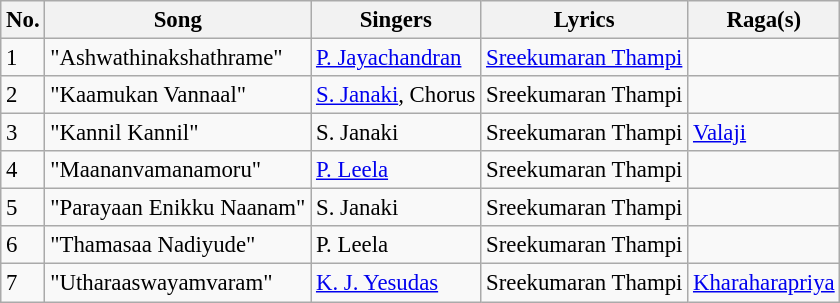<table class="wikitable" style="font-size:95%;">
<tr>
<th>No.</th>
<th>Song</th>
<th>Singers</th>
<th>Lyrics</th>
<th>Raga(s)</th>
</tr>
<tr>
<td>1</td>
<td>"Ashwathinakshathrame"</td>
<td><a href='#'>P. Jayachandran</a></td>
<td><a href='#'>Sreekumaran Thampi</a></td>
<td></td>
</tr>
<tr>
<td>2</td>
<td>"Kaamukan Vannaal"</td>
<td><a href='#'>S. Janaki</a>, Chorus</td>
<td>Sreekumaran Thampi</td>
<td></td>
</tr>
<tr>
<td>3</td>
<td>"Kannil Kannil"</td>
<td>S. Janaki</td>
<td>Sreekumaran Thampi</td>
<td><a href='#'>Valaji</a></td>
</tr>
<tr>
<td>4</td>
<td>"Maananvamanamoru"</td>
<td><a href='#'>P. Leela</a></td>
<td>Sreekumaran Thampi</td>
<td></td>
</tr>
<tr>
<td>5</td>
<td>"Parayaan Enikku Naanam"</td>
<td>S. Janaki</td>
<td>Sreekumaran Thampi</td>
<td></td>
</tr>
<tr>
<td>6</td>
<td>"Thamasaa Nadiyude"</td>
<td>P. Leela</td>
<td>Sreekumaran Thampi</td>
<td></td>
</tr>
<tr>
<td>7</td>
<td>"Utharaaswayamvaram"</td>
<td><a href='#'>K. J. Yesudas</a></td>
<td>Sreekumaran Thampi</td>
<td><a href='#'>Kharaharapriya</a></td>
</tr>
</table>
